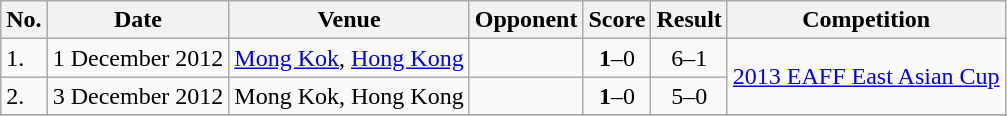<table class="wikitable">
<tr>
<th>No.</th>
<th>Date</th>
<th>Venue</th>
<th>Opponent</th>
<th>Score</th>
<th>Result</th>
<th>Competition</th>
</tr>
<tr>
<td>1.</td>
<td>1 December 2012</td>
<td><a href='#'>Mong Kok</a>, <a href='#'>Hong Kong</a></td>
<td></td>
<td align=center><strong>1</strong>–0</td>
<td align=center>6–1</td>
<td rowspan=2><a href='#'>2013 EAFF East Asian Cup</a></td>
</tr>
<tr>
<td>2.</td>
<td>3 December 2012</td>
<td>Mong Kok, Hong Kong</td>
<td></td>
<td align=center><strong>1</strong>–0</td>
<td align=center>5–0</td>
</tr>
<tr>
</tr>
</table>
